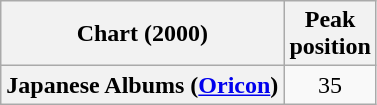<table class="wikitable plainrowheaders" style="text-align:center">
<tr>
<th scope="col">Chart (2000)</th>
<th scope="col">Peak<br> position</th>
</tr>
<tr>
<th scope="row">Japanese Albums (<a href='#'>Oricon</a>)</th>
<td>35</td>
</tr>
</table>
